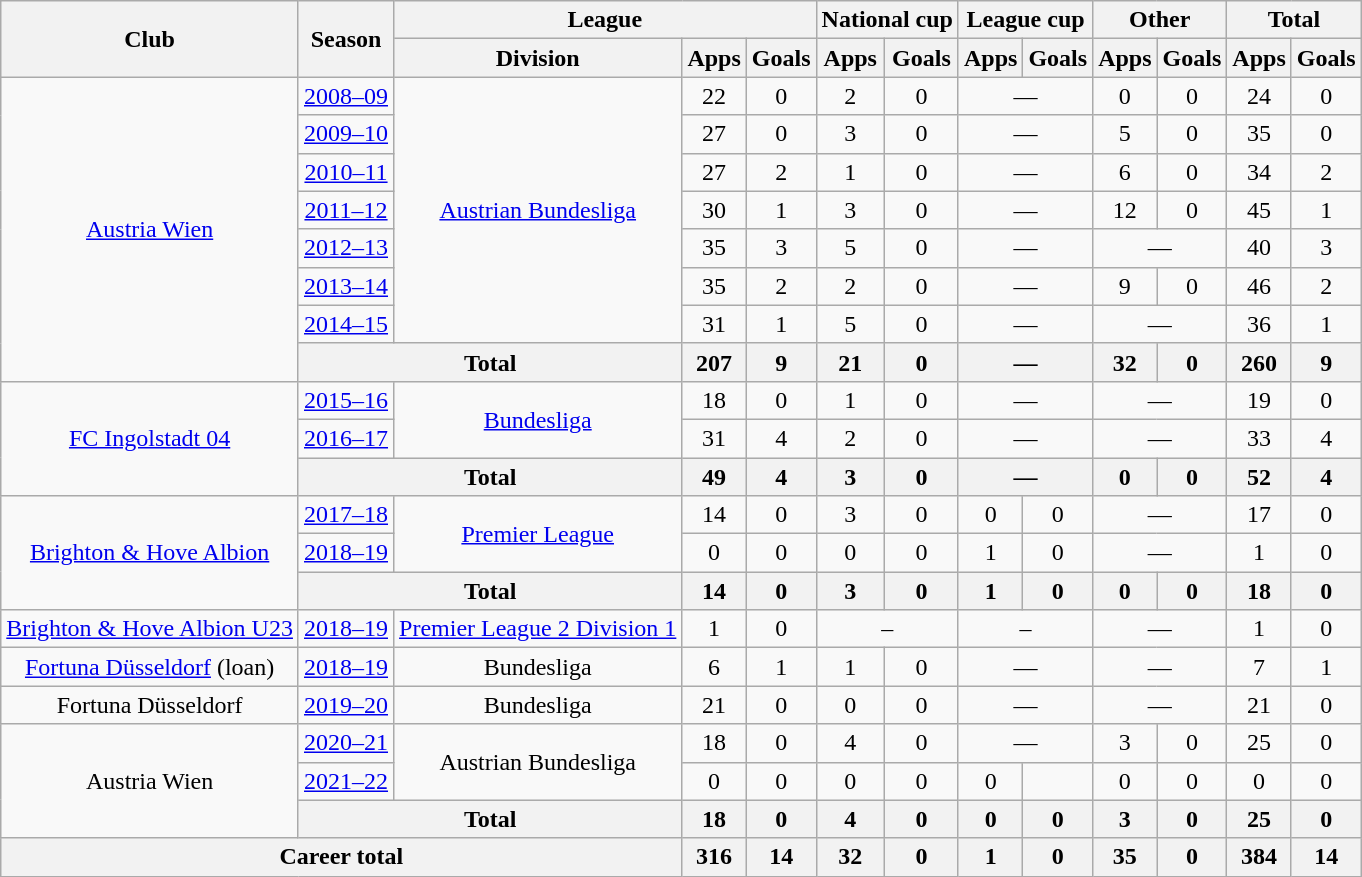<table class="wikitable" style="text-align:center">
<tr>
<th rowspan="2">Club</th>
<th rowspan="2">Season</th>
<th colspan="3">League</th>
<th colspan="2">National cup</th>
<th colspan="2">League cup</th>
<th colspan="2">Other</th>
<th colspan="2">Total</th>
</tr>
<tr>
<th>Division</th>
<th>Apps</th>
<th>Goals</th>
<th>Apps</th>
<th>Goals</th>
<th>Apps</th>
<th>Goals</th>
<th>Apps</th>
<th>Goals</th>
<th>Apps</th>
<th>Goals</th>
</tr>
<tr>
<td rowspan="8"><a href='#'>Austria Wien</a></td>
<td><a href='#'>2008–09</a></td>
<td rowspan="7"><a href='#'>Austrian Bundesliga</a></td>
<td>22</td>
<td>0</td>
<td>2</td>
<td>0</td>
<td colspan="2">—</td>
<td>0</td>
<td>0</td>
<td>24</td>
<td>0</td>
</tr>
<tr>
<td><a href='#'>2009–10</a></td>
<td>27</td>
<td>0</td>
<td>3</td>
<td>0</td>
<td colspan="2">—</td>
<td>5</td>
<td>0</td>
<td>35</td>
<td>0</td>
</tr>
<tr>
<td><a href='#'>2010–11</a></td>
<td>27</td>
<td>2</td>
<td>1</td>
<td>0</td>
<td colspan="2">—</td>
<td>6</td>
<td>0</td>
<td>34</td>
<td>2</td>
</tr>
<tr>
<td><a href='#'>2011–12</a></td>
<td>30</td>
<td>1</td>
<td>3</td>
<td>0</td>
<td colspan="2">—</td>
<td>12</td>
<td>0</td>
<td>45</td>
<td>1</td>
</tr>
<tr>
<td><a href='#'>2012–13</a></td>
<td>35</td>
<td>3</td>
<td>5</td>
<td>0</td>
<td colspan="2">—</td>
<td colspan="2">—</td>
<td>40</td>
<td>3</td>
</tr>
<tr>
<td><a href='#'>2013–14</a></td>
<td>35</td>
<td>2</td>
<td>2</td>
<td>0</td>
<td colspan="2">—</td>
<td>9</td>
<td>0</td>
<td>46</td>
<td>2</td>
</tr>
<tr>
<td><a href='#'>2014–15</a></td>
<td>31</td>
<td>1</td>
<td>5</td>
<td>0</td>
<td colspan="2">—</td>
<td colspan="2">—</td>
<td>36</td>
<td>1</td>
</tr>
<tr>
<th colspan="2">Total</th>
<th>207</th>
<th>9</th>
<th>21</th>
<th>0</th>
<th colspan="2">—</th>
<th>32</th>
<th>0</th>
<th>260</th>
<th>9</th>
</tr>
<tr>
<td rowspan="3"><a href='#'>FC Ingolstadt 04</a></td>
<td><a href='#'>2015–16</a></td>
<td rowspan="2"><a href='#'>Bundesliga</a></td>
<td>18</td>
<td>0</td>
<td>1</td>
<td>0</td>
<td colspan="2">—</td>
<td colspan="2">—</td>
<td>19</td>
<td>0</td>
</tr>
<tr>
<td><a href='#'>2016–17</a></td>
<td>31</td>
<td>4</td>
<td>2</td>
<td>0</td>
<td colspan="2">—</td>
<td colspan="2">—</td>
<td>33</td>
<td>4</td>
</tr>
<tr>
<th colspan="2">Total</th>
<th>49</th>
<th>4</th>
<th>3</th>
<th>0</th>
<th colspan="2">—</th>
<th>0</th>
<th>0</th>
<th>52</th>
<th>4</th>
</tr>
<tr>
<td rowspan="3"><a href='#'>Brighton & Hove Albion</a></td>
<td><a href='#'>2017–18</a></td>
<td rowspan="2"><a href='#'>Premier League</a></td>
<td>14</td>
<td>0</td>
<td>3</td>
<td>0</td>
<td>0</td>
<td>0</td>
<td colspan="2">—</td>
<td>17</td>
<td>0</td>
</tr>
<tr>
<td><a href='#'>2018–19</a></td>
<td>0</td>
<td>0</td>
<td>0</td>
<td>0</td>
<td>1</td>
<td>0</td>
<td colspan="2">—</td>
<td>1</td>
<td>0</td>
</tr>
<tr>
<th colspan="2">Total</th>
<th>14</th>
<th>0</th>
<th>3</th>
<th>0</th>
<th>1</th>
<th>0</th>
<th>0</th>
<th>0</th>
<th>18</th>
<th>0</th>
</tr>
<tr>
<td><a href='#'>Brighton & Hove Albion U23</a></td>
<td><a href='#'>2018–19</a></td>
<td><a href='#'>Premier League 2 Division 1</a></td>
<td>1</td>
<td>0</td>
<td colspan="2">–</td>
<td colspan="2">–</td>
<td colspan="2">—</td>
<td>1</td>
<td>0</td>
</tr>
<tr>
<td><a href='#'>Fortuna Düsseldorf</a> (loan)</td>
<td><a href='#'>2018–19</a></td>
<td>Bundesliga</td>
<td>6</td>
<td>1</td>
<td>1</td>
<td>0</td>
<td colspan="2">—</td>
<td colspan="2">—</td>
<td>7</td>
<td>1</td>
</tr>
<tr>
<td>Fortuna Düsseldorf</td>
<td><a href='#'>2019–20</a></td>
<td>Bundesliga</td>
<td>21</td>
<td>0</td>
<td>0</td>
<td>0</td>
<td colspan="2">—</td>
<td colspan="2">—</td>
<td>21</td>
<td>0</td>
</tr>
<tr>
<td rowspan="3">Austria Wien</td>
<td><a href='#'>2020–21</a></td>
<td rowspan="2">Austrian Bundesliga</td>
<td>18</td>
<td>0</td>
<td>4</td>
<td>0</td>
<td colspan="2">—</td>
<td>3</td>
<td>0</td>
<td>25</td>
<td>0</td>
</tr>
<tr>
<td><a href='#'>2021–22</a></td>
<td>0</td>
<td>0</td>
<td>0</td>
<td>0</td>
<td>0</td>
<td></td>
<td>0</td>
<td>0</td>
<td>0</td>
<td>0</td>
</tr>
<tr>
<th colspan="2">Total</th>
<th>18</th>
<th>0</th>
<th>4</th>
<th>0</th>
<th>0</th>
<th>0</th>
<th>3</th>
<th>0</th>
<th>25</th>
<th>0</th>
</tr>
<tr>
<th colspan="3">Career total</th>
<th>316</th>
<th>14</th>
<th>32</th>
<th>0</th>
<th>1</th>
<th>0</th>
<th>35</th>
<th>0</th>
<th>384</th>
<th>14</th>
</tr>
</table>
